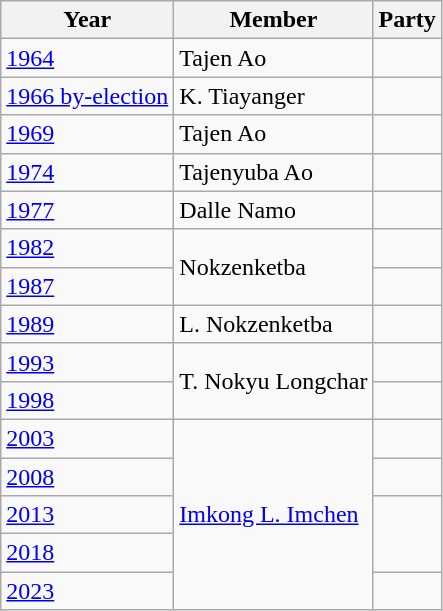<table class="wikitable sortable">
<tr>
<th>Year</th>
<th>Member</th>
<th colspan="2">Party</th>
</tr>
<tr>
<td><a href='#'>1964</a></td>
<td>Tajen Ao</td>
<td></td>
</tr>
<tr>
<td><a href='#'>1966 by-election</a></td>
<td>K. Tiayanger</td>
</tr>
<tr>
<td><a href='#'>1969</a></td>
<td>Tajen Ao</td>
<td></td>
</tr>
<tr>
<td><a href='#'>1974</a></td>
<td>Tajenyuba Ao</td>
<td></td>
</tr>
<tr>
<td><a href='#'>1977</a></td>
<td>Dalle Namo</td>
</tr>
<tr>
<td><a href='#'>1982</a></td>
<td rowspan=2>Nokzenketba</td>
<td></td>
</tr>
<tr>
<td><a href='#'>1987</a></td>
<td></td>
</tr>
<tr>
<td><a href='#'>1989</a></td>
<td>L. Nokzenketba</td>
</tr>
<tr>
<td><a href='#'>1993</a></td>
<td rowspan=2>T. Nokyu Longchar</td>
<td></td>
</tr>
<tr>
<td><a href='#'>1998</a></td>
<td></td>
</tr>
<tr>
<td><a href='#'>2003</a></td>
<td rowspan=5><a href='#'>Imkong L. Imchen</a></td>
<td></td>
</tr>
<tr>
<td><a href='#'>2008</a></td>
<td></td>
</tr>
<tr>
<td><a href='#'>2013</a></td>
</tr>
<tr>
<td><a href='#'>2018</a></td>
</tr>
<tr>
<td><a href='#'>2023</a></td>
<td></td>
</tr>
</table>
